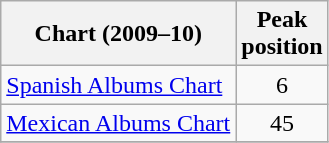<table class="wikitable sortable">
<tr>
<th align="left">Chart (2009–10)</th>
<th align="left">Peak<br>position</th>
</tr>
<tr>
<td><a href='#'>Spanish Albums Chart</a></td>
<td align="center">6</td>
</tr>
<tr>
<td><a href='#'>Mexican Albums Chart</a></td>
<td align="center">45</td>
</tr>
<tr>
</tr>
</table>
